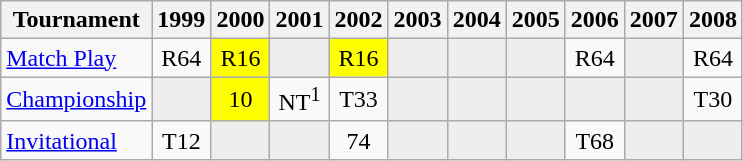<table class="wikitable" style="text-align:center;">
<tr>
<th>Tournament</th>
<th>1999</th>
<th>2000</th>
<th>2001</th>
<th>2002</th>
<th>2003</th>
<th>2004</th>
<th>2005</th>
<th>2006</th>
<th>2007</th>
<th>2008</th>
</tr>
<tr>
<td align="left"><a href='#'>Match Play</a></td>
<td>R64</td>
<td style="background:yellow;">R16</td>
<td style="background:#eeeeee;"></td>
<td style="background:yellow;">R16</td>
<td style="background:#eeeeee;"></td>
<td style="background:#eeeeee;"></td>
<td style="background:#eeeeee;"></td>
<td>R64</td>
<td style="background:#eeeeee;"></td>
<td>R64</td>
</tr>
<tr>
<td align="left"><a href='#'>Championship</a></td>
<td style="background:#eeeeee;"></td>
<td style="background:yellow;">10</td>
<td>NT<sup>1</sup></td>
<td>T33</td>
<td style="background:#eeeeee;"></td>
<td style="background:#eeeeee;"></td>
<td style="background:#eeeeee;"></td>
<td style="background:#eeeeee;"></td>
<td style="background:#eeeeee;"></td>
<td>T30</td>
</tr>
<tr>
<td align="left"><a href='#'>Invitational</a></td>
<td>T12</td>
<td style="background:#eeeeee;"></td>
<td style="background:#eeeeee;"></td>
<td>74</td>
<td style="background:#eeeeee;"></td>
<td style="background:#eeeeee;"></td>
<td style="background:#eeeeee;"></td>
<td>T68</td>
<td style="background:#eeeeee;"></td>
<td style="background:#eeeeee;"></td>
</tr>
</table>
